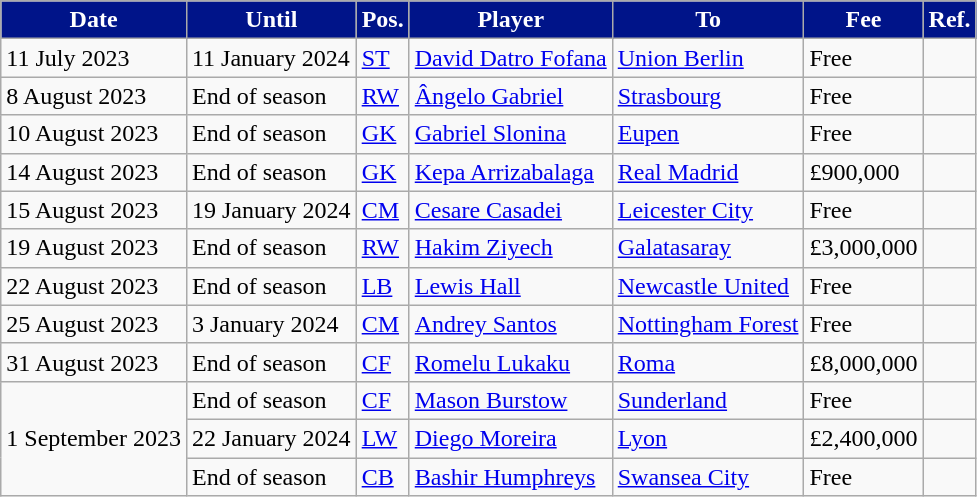<table class="wikitable plainrowheaders sortable">
<tr>
<th style="background:#001489; color:#FFFFFF;">Date</th>
<th style="background:#001489; color:#FFFFFF;">Until</th>
<th style="background:#001489; color:#FFFFFF;">Pos.</th>
<th style="background:#001489; color:#FFFFFF;">Player</th>
<th style="background:#001489; color:#FFFFFF;">To</th>
<th style="background:#001489; color:#FFFFFF;">Fee</th>
<th style="background:#001489; color:#FFFFFF;">Ref.</th>
</tr>
<tr>
<td>11 July 2023</td>
<td>11 January 2024</td>
<td><a href='#'>ST</a></td>
<td> <a href='#'>David Datro Fofana</a></td>
<td> <a href='#'>Union Berlin</a></td>
<td>Free</td>
<td></td>
</tr>
<tr>
<td>8 August 2023</td>
<td>End of season</td>
<td><a href='#'>RW</a></td>
<td> <a href='#'>Ângelo Gabriel</a></td>
<td> <a href='#'>Strasbourg</a></td>
<td>Free</td>
<td></td>
</tr>
<tr>
<td>10 August 2023</td>
<td>End of season</td>
<td><a href='#'>GK</a></td>
<td> <a href='#'>Gabriel Slonina</a></td>
<td> <a href='#'>Eupen</a></td>
<td>Free</td>
<td></td>
</tr>
<tr>
<td>14 August 2023</td>
<td>End of season</td>
<td><a href='#'>GK</a></td>
<td> <a href='#'>Kepa Arrizabalaga</a></td>
<td> <a href='#'>Real Madrid</a></td>
<td>£900,000</td>
<td></td>
</tr>
<tr>
<td>15 August 2023</td>
<td>19 January 2024</td>
<td><a href='#'>CM</a></td>
<td> <a href='#'>Cesare Casadei</a></td>
<td> <a href='#'>Leicester City</a></td>
<td>Free</td>
<td></td>
</tr>
<tr>
<td>19 August 2023</td>
<td>End of season</td>
<td><a href='#'>RW</a></td>
<td> <a href='#'>Hakim Ziyech</a></td>
<td> <a href='#'>Galatasaray</a></td>
<td>£3,000,000</td>
<td></td>
</tr>
<tr>
<td>22 August 2023</td>
<td>End of season</td>
<td><a href='#'>LB</a></td>
<td> <a href='#'>Lewis Hall</a></td>
<td> <a href='#'>Newcastle United</a></td>
<td>Free</td>
<td></td>
</tr>
<tr>
<td>25 August 2023</td>
<td>3 January 2024</td>
<td><a href='#'>CM</a></td>
<td> <a href='#'>Andrey Santos</a></td>
<td> <a href='#'>Nottingham Forest</a></td>
<td>Free</td>
<td></td>
</tr>
<tr>
<td>31 August 2023</td>
<td>End of season</td>
<td><a href='#'>CF</a></td>
<td> <a href='#'>Romelu Lukaku</a></td>
<td> <a href='#'>Roma</a></td>
<td>£8,000,000</td>
<td></td>
</tr>
<tr>
<td rowspan=3>1 September 2023</td>
<td>End of season</td>
<td><a href='#'>CF</a></td>
<td> <a href='#'>Mason Burstow</a></td>
<td> <a href='#'>Sunderland</a></td>
<td>Free</td>
<td></td>
</tr>
<tr>
<td>22 January 2024</td>
<td><a href='#'>LW</a></td>
<td> <a href='#'>Diego Moreira</a></td>
<td> <a href='#'>Lyon</a></td>
<td>£2,400,000</td>
<td></td>
</tr>
<tr>
<td>End of season</td>
<td><a href='#'>CB</a></td>
<td> <a href='#'>Bashir Humphreys</a></td>
<td> <a href='#'>Swansea City</a></td>
<td>Free</td>
<td></td>
</tr>
</table>
